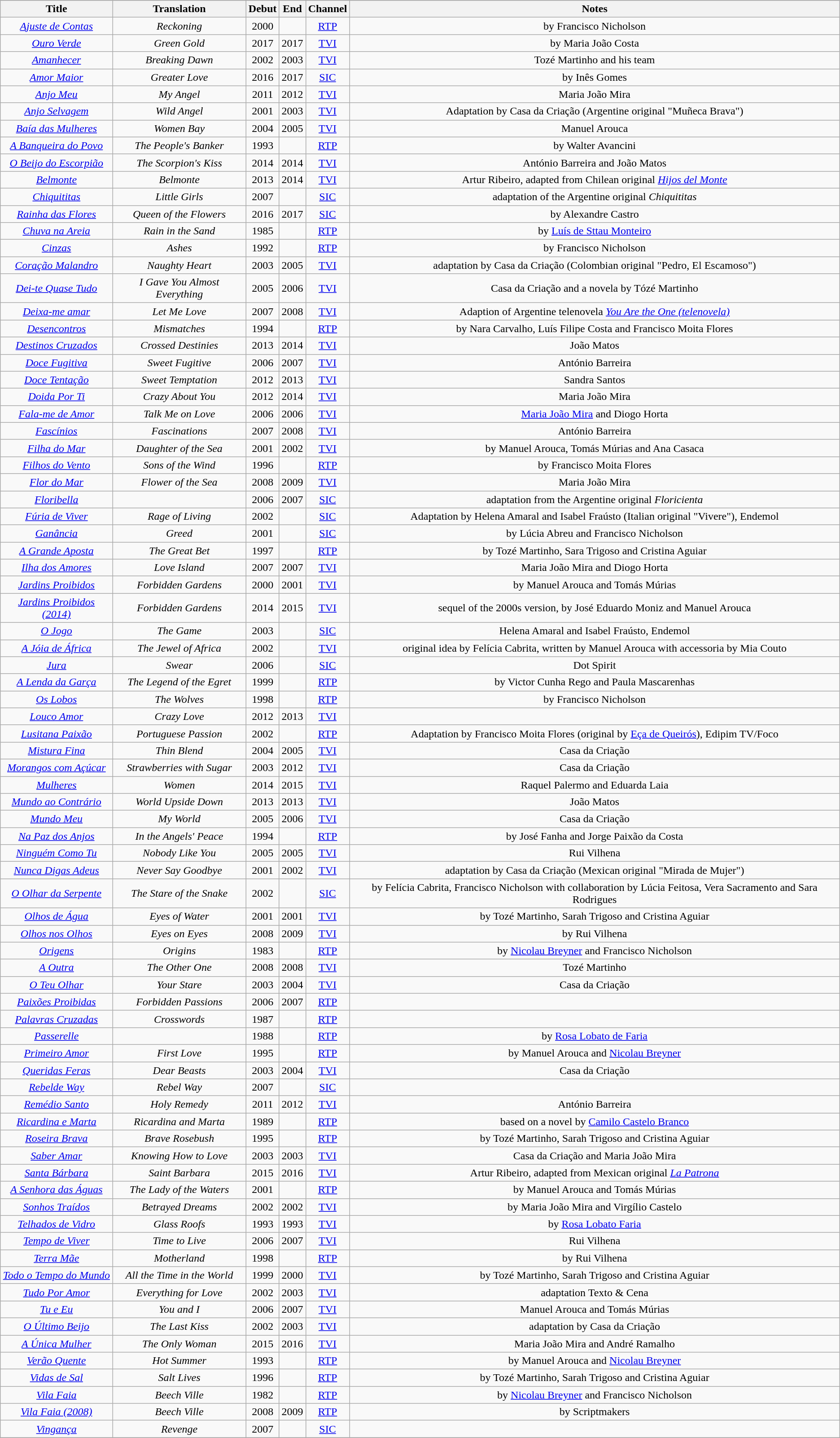<table class="wikitable sortable" style="text-align:center;">
<tr>
</tr>
<tr>
<th scope="col">Title</th>
<th scope="col">Translation</th>
<th scope="col">Debut</th>
<th scope="col">End</th>
<th scope="col">Channel</th>
<th scope="col">Notes</th>
</tr>
<tr>
<td><em><a href='#'>Ajuste de Contas</a></em></td>
<td><em>Reckoning</em></td>
<td>2000</td>
<td></td>
<td><a href='#'>RTP</a></td>
<td>by Francisco Nicholson</td>
</tr>
<tr>
<td><a href='#'><em>Ouro Verde</em></a></td>
<td><em>Green Gold</em></td>
<td>2017</td>
<td>2017</td>
<td><a href='#'>TVI</a></td>
<td>by Maria João Costa</td>
</tr>
<tr>
<td><em><a href='#'>Amanhecer</a></em></td>
<td><em>Breaking Dawn</em></td>
<td>2002</td>
<td>2003</td>
<td><a href='#'>TVI</a></td>
<td>Tozé Martinho and his team</td>
</tr>
<tr>
<td><em><a href='#'>Amor Maior</a></em></td>
<td><em>Greater Love</em></td>
<td>2016</td>
<td>2017</td>
<td><a href='#'>SIC</a></td>
<td>by Inês Gomes</td>
</tr>
<tr>
<td><em><a href='#'>Anjo Meu</a></em></td>
<td><em>My Angel</em></td>
<td>2011</td>
<td>2012</td>
<td><a href='#'>TVI</a></td>
<td>Maria João Mira</td>
</tr>
<tr>
<td><em><a href='#'>Anjo Selvagem</a></em></td>
<td><em>Wild Angel</em></td>
<td>2001</td>
<td>2003</td>
<td><a href='#'>TVI</a></td>
<td>Adaptation by Casa da Criação (Argentine original "Muñeca Brava")</td>
</tr>
<tr>
<td><em><a href='#'>Baía das Mulheres</a></em></td>
<td><em>Women Bay</em></td>
<td>2004</td>
<td>2005</td>
<td><a href='#'>TVI</a></td>
<td>Manuel Arouca</td>
</tr>
<tr>
<td><em><a href='#'>A Banqueira do Povo</a></em></td>
<td><em>The People's Banker</em></td>
<td>1993</td>
<td></td>
<td><a href='#'>RTP</a></td>
<td>by Walter Avancini</td>
</tr>
<tr>
<td><em><a href='#'>O Beijo do Escorpião</a></em></td>
<td><em>The Scorpion's Kiss</em></td>
<td>2014</td>
<td>2014</td>
<td><a href='#'>TVI</a></td>
<td>António Barreira and João Matos</td>
</tr>
<tr>
<td><em><a href='#'>Belmonte</a></em></td>
<td><em>Belmonte</em></td>
<td>2013</td>
<td>2014</td>
<td><a href='#'>TVI</a></td>
<td>Artur Ribeiro, adapted from Chilean original <em><a href='#'>Hijos del Monte</a></em></td>
</tr>
<tr>
<td><em><a href='#'>Chiquititas</a></em></td>
<td><em>Little Girls</em></td>
<td>2007</td>
<td></td>
<td><a href='#'>SIC</a></td>
<td>adaptation of the Argentine original <em>Chiquititas</em></td>
</tr>
<tr>
<td><em><a href='#'>Rainha das Flores</a></em></td>
<td><em>Queen of the Flowers</em></td>
<td>2016</td>
<td>2017</td>
<td><a href='#'>SIC</a></td>
<td>by Alexandre Castro</td>
</tr>
<tr>
<td><em><a href='#'>Chuva na Areia</a></em></td>
<td><em>Rain in the Sand</em></td>
<td>1985</td>
<td></td>
<td><a href='#'>RTP</a></td>
<td>by <a href='#'>Luís de Sttau Monteiro</a></td>
</tr>
<tr>
<td><em><a href='#'>Cinzas</a></em></td>
<td><em>Ashes</em></td>
<td>1992</td>
<td></td>
<td><a href='#'>RTP</a></td>
<td>by Francisco Nicholson</td>
</tr>
<tr>
<td><em><a href='#'>Coração Malandro</a></em></td>
<td><em>Naughty Heart</em></td>
<td>2003</td>
<td>2005</td>
<td><a href='#'>TVI</a></td>
<td>adaptation by Casa da Criação (Colombian original "Pedro, El Escamoso")</td>
</tr>
<tr>
<td><em><a href='#'>Dei-te Quase Tudo</a></em></td>
<td><em>I Gave You Almost Everything</em></td>
<td>2005</td>
<td>2006</td>
<td><a href='#'>TVI</a></td>
<td>Casa da Criação and a novela by Tózé Martinho</td>
</tr>
<tr>
<td><em><a href='#'>Deixa-me amar</a></em></td>
<td><em>Let Me Love</em></td>
<td>2007</td>
<td>2008</td>
<td><a href='#'>TVI</a></td>
<td>Adaption of Argentine telenovela <em><a href='#'>You Are the One (telenovela)</a></em></td>
</tr>
<tr>
<td><em><a href='#'>Desencontros</a></em></td>
<td><em>Mismatches</em></td>
<td>1994</td>
<td></td>
<td><a href='#'>RTP</a></td>
<td>by Nara Carvalho, Luís Filipe Costa and Francisco Moita Flores</td>
</tr>
<tr>
<td><em><a href='#'>Destinos Cruzados</a></em></td>
<td><em>Crossed Destinies</em></td>
<td>2013</td>
<td>2014</td>
<td><a href='#'>TVI</a></td>
<td>João Matos</td>
</tr>
<tr>
<td><em><a href='#'>Doce Fugitiva</a></em></td>
<td><em>Sweet Fugitive</em></td>
<td>2006</td>
<td>2007</td>
<td><a href='#'>TVI</a></td>
<td>António Barreira</td>
</tr>
<tr>
<td><em><a href='#'>Doce Tentação</a></em></td>
<td><em>Sweet Temptation</em></td>
<td>2012</td>
<td>2013</td>
<td><a href='#'>TVI</a></td>
<td>Sandra Santos</td>
</tr>
<tr>
<td><em><a href='#'>Doida Por Ti</a></em></td>
<td><em>Crazy About You</em></td>
<td>2012</td>
<td>2014</td>
<td><a href='#'>TVI</a></td>
<td>Maria João Mira</td>
</tr>
<tr>
<td><em><a href='#'>Fala-me de Amor</a></em></td>
<td><em>Talk Me on Love</em></td>
<td>2006</td>
<td>2006</td>
<td><a href='#'>TVI</a></td>
<td><a href='#'>Maria João Mira</a> and Diogo Horta</td>
</tr>
<tr>
<td><em><a href='#'>Fascínios</a></em></td>
<td><em>Fascinations</em></td>
<td>2007</td>
<td>2008</td>
<td><a href='#'>TVI</a></td>
<td>António Barreira</td>
</tr>
<tr>
<td><em><a href='#'>Filha do Mar</a></em></td>
<td><em>Daughter of the Sea</em></td>
<td>2001</td>
<td>2002</td>
<td><a href='#'>TVI</a></td>
<td>by Manuel Arouca, Tomás Múrias and Ana Casaca</td>
</tr>
<tr>
<td><em><a href='#'>Filhos do Vento</a></em></td>
<td><em>Sons of the Wind</em></td>
<td>1996</td>
<td></td>
<td><a href='#'>RTP</a></td>
<td>by Francisco Moita Flores</td>
</tr>
<tr>
<td><em><a href='#'>Flor do Mar</a></em></td>
<td><em>Flower of the Sea</em></td>
<td>2008</td>
<td>2009</td>
<td><a href='#'>TVI</a></td>
<td>Maria João Mira</td>
</tr>
<tr>
<td><em><a href='#'>Floribella</a></em></td>
<td></td>
<td>2006</td>
<td>2007</td>
<td><a href='#'>SIC</a></td>
<td>adaptation from the Argentine original <em>Floricienta</em></td>
</tr>
<tr>
<td><em><a href='#'>Fúria de Viver</a></em></td>
<td><em>Rage of Living</em></td>
<td>2002</td>
<td></td>
<td><a href='#'>SIC</a></td>
<td>Adaptation by Helena Amaral and Isabel Fraústo (Italian original "Vivere"), Endemol</td>
</tr>
<tr>
<td><em><a href='#'>Ganância</a></em></td>
<td><em>Greed</em></td>
<td>2001</td>
<td></td>
<td><a href='#'>SIC</a></td>
<td>by Lúcia Abreu and Francisco Nicholson</td>
</tr>
<tr>
<td><em><a href='#'>A Grande Aposta</a></em></td>
<td><em>The Great Bet</em></td>
<td>1997</td>
<td></td>
<td><a href='#'>RTP</a></td>
<td>by Tozé Martinho, Sara Trigoso and Cristina Aguiar</td>
</tr>
<tr>
<td><em><a href='#'>Ilha dos Amores</a></em></td>
<td><em>Love Island</em></td>
<td>2007</td>
<td>2007</td>
<td><a href='#'>TVI</a></td>
<td>Maria João Mira and Diogo Horta</td>
</tr>
<tr>
<td><em><a href='#'>Jardins Proibidos</a></em></td>
<td><em>Forbidden Gardens</em></td>
<td>2000</td>
<td>2001</td>
<td><a href='#'>TVI</a></td>
<td>by Manuel Arouca and Tomás Múrias</td>
</tr>
<tr>
<td><em><a href='#'>Jardins Proibidos (2014)</a></em></td>
<td><em>Forbidden Gardens</em></td>
<td>2014</td>
<td>2015</td>
<td><a href='#'>TVI</a></td>
<td>sequel of the 2000s version, by José Eduardo Moniz and Manuel Arouca</td>
</tr>
<tr>
<td><em><a href='#'>O Jogo</a></em></td>
<td><em>The Game</em></td>
<td>2003</td>
<td></td>
<td><a href='#'>SIC</a></td>
<td>Helena Amaral and Isabel Fraústo, Endemol</td>
</tr>
<tr>
<td><em><a href='#'>A Jóia de África</a></em></td>
<td><em>The Jewel of Africa</em></td>
<td>2002</td>
<td></td>
<td><a href='#'>TVI</a></td>
<td>original idea by Felícia Cabrita, written by Manuel Arouca with accessoria by Mia Couto</td>
</tr>
<tr>
<td><em><a href='#'>Jura</a></em></td>
<td><em>Swear</em></td>
<td>2006</td>
<td></td>
<td><a href='#'>SIC</a></td>
<td>Dot Spirit</td>
</tr>
<tr>
<td><em><a href='#'>A Lenda da Garça</a></em></td>
<td><em>The Legend of the Egret</em></td>
<td>1999</td>
<td></td>
<td><a href='#'>RTP</a></td>
<td>by Victor Cunha Rego and Paula Mascarenhas</td>
</tr>
<tr>
<td><em><a href='#'>Os Lobos</a></em></td>
<td><em>The Wolves</em></td>
<td>1998</td>
<td></td>
<td><a href='#'>RTP</a></td>
<td>by Francisco Nicholson</td>
</tr>
<tr>
<td><em><a href='#'>Louco Amor</a></em></td>
<td><em>Crazy Love</em></td>
<td>2012</td>
<td>2013</td>
<td><a href='#'>TVI</a></td>
<td></td>
</tr>
<tr>
<td><em><a href='#'>Lusitana Paixão</a></em></td>
<td><em>Portuguese Passion</em></td>
<td>2002</td>
<td></td>
<td><a href='#'>RTP</a></td>
<td>Adaptation by Francisco Moita Flores (original by <a href='#'>Eça de Queirós</a>), Edipim TV/Foco</td>
</tr>
<tr>
<td><em><a href='#'>Mistura Fina</a></em></td>
<td><em>Thin Blend</em></td>
<td>2004</td>
<td>2005</td>
<td><a href='#'>TVI</a></td>
<td>Casa da Criação</td>
</tr>
<tr>
<td><em><a href='#'>Morangos com Açúcar</a></em></td>
<td><em>Strawberries with Sugar</em></td>
<td>2003</td>
<td>2012</td>
<td><a href='#'>TVI</a></td>
<td>Casa da Criação</td>
</tr>
<tr>
<td><em><a href='#'>Mulheres</a></em></td>
<td><em>Women</em></td>
<td>2014</td>
<td>2015</td>
<td><a href='#'>TVI</a></td>
<td>Raquel Palermo and Eduarda Laia</td>
</tr>
<tr>
<td><em><a href='#'>Mundo ao Contrário</a></em></td>
<td><em>World Upside Down</em></td>
<td>2013</td>
<td>2013</td>
<td><a href='#'>TVI</a></td>
<td>João Matos</td>
</tr>
<tr>
<td><em><a href='#'>Mundo Meu</a></em></td>
<td><em>My World</em></td>
<td>2005</td>
<td>2006</td>
<td><a href='#'>TVI</a></td>
<td>Casa da Criação</td>
</tr>
<tr>
<td><em><a href='#'>Na Paz dos Anjos</a></em></td>
<td><em>In the Angels' Peace</em></td>
<td>1994</td>
<td></td>
<td><a href='#'>RTP</a></td>
<td>by José Fanha and Jorge Paixão da Costa</td>
</tr>
<tr>
<td><em><a href='#'>Ninguém Como Tu</a></em></td>
<td><em>Nobody Like You</em></td>
<td>2005</td>
<td>2005</td>
<td><a href='#'>TVI</a></td>
<td>Rui Vilhena</td>
</tr>
<tr>
<td><em><a href='#'>Nunca Digas Adeus</a></em></td>
<td><em>Never Say Goodbye</em></td>
<td>2001</td>
<td>2002</td>
<td><a href='#'>TVI</a></td>
<td>adaptation by Casa da Criação (Mexican original "Mirada de Mujer")</td>
</tr>
<tr>
<td><em><a href='#'>O Olhar da Serpente</a></em></td>
<td><em>The Stare of the Snake</em></td>
<td>2002</td>
<td></td>
<td><a href='#'>SIC</a></td>
<td>by Felícia Cabrita, Francisco Nicholson with collaboration by Lúcia Feitosa, Vera Sacramento and Sara Rodrigues</td>
</tr>
<tr>
<td><em><a href='#'>Olhos de Água</a></em></td>
<td><em>Eyes of Water</em></td>
<td>2001</td>
<td>2001</td>
<td><a href='#'>TVI</a></td>
<td>by Tozé Martinho, Sarah Trigoso and Cristina Aguiar</td>
</tr>
<tr>
<td><em><a href='#'>Olhos nos Olhos</a></em></td>
<td><em>Eyes on Eyes</em></td>
<td>2008</td>
<td>2009</td>
<td><a href='#'>TVI</a></td>
<td>by Rui Vilhena</td>
</tr>
<tr>
<td><em><a href='#'>Origens</a></em></td>
<td><em>Origins</em></td>
<td>1983</td>
<td></td>
<td><a href='#'>RTP</a></td>
<td>by <a href='#'>Nicolau Breyner</a> and Francisco Nicholson</td>
</tr>
<tr>
<td><em><a href='#'>A Outra</a></em></td>
<td><em>The Other One</em></td>
<td>2008</td>
<td>2008</td>
<td><a href='#'>TVI</a></td>
<td>Tozé Martinho</td>
</tr>
<tr>
<td><em><a href='#'>O Teu Olhar</a></em></td>
<td><em>Your Stare</em></td>
<td>2003</td>
<td>2004</td>
<td><a href='#'>TVI</a></td>
<td>Casa da Criação</td>
</tr>
<tr>
<td><em><a href='#'>Paixões Proibidas</a></em></td>
<td><em>Forbidden Passions</em></td>
<td>2006</td>
<td>2007</td>
<td><a href='#'>RTP</a></td>
<td></td>
</tr>
<tr>
<td><em><a href='#'>Palavras Cruzadas</a></em></td>
<td><em>Crosswords</em></td>
<td>1987</td>
<td></td>
<td><a href='#'>RTP</a></td>
<td></td>
</tr>
<tr>
<td><em><a href='#'>Passerelle</a></em></td>
<td></td>
<td>1988</td>
<td></td>
<td><a href='#'>RTP</a></td>
<td>by <a href='#'>Rosa Lobato de Faria</a></td>
</tr>
<tr>
<td><em><a href='#'>Primeiro Amor</a></em></td>
<td><em>First Love</em></td>
<td>1995</td>
<td></td>
<td><a href='#'>RTP</a></td>
<td>by Manuel Arouca and <a href='#'>Nicolau Breyner</a></td>
</tr>
<tr>
<td><em><a href='#'>Queridas Feras</a></em></td>
<td><em>Dear Beasts</em></td>
<td>2003</td>
<td>2004</td>
<td><a href='#'>TVI</a></td>
<td>Casa da Criação</td>
</tr>
<tr>
<td><em><a href='#'>Rebelde Way</a></em></td>
<td><em>Rebel Way</em></td>
<td>2007</td>
<td></td>
<td><a href='#'>SIC</a></td>
<td></td>
</tr>
<tr>
<td><em><a href='#'>Remédio Santo</a></em></td>
<td><em>Holy Remedy</em></td>
<td>2011</td>
<td>2012</td>
<td><a href='#'>TVI</a></td>
<td>António Barreira</td>
</tr>
<tr>
<td><em><a href='#'>Ricardina e Marta</a></em></td>
<td><em>Ricardina and Marta</em></td>
<td>1989</td>
<td></td>
<td><a href='#'>RTP</a></td>
<td>based on a novel by <a href='#'>Camilo Castelo Branco</a></td>
</tr>
<tr>
<td><em><a href='#'>Roseira Brava</a></em></td>
<td><em>Brave Rosebush</em></td>
<td>1995</td>
<td></td>
<td><a href='#'>RTP</a></td>
<td>by Tozé Martinho, Sarah Trigoso and Cristina Aguiar</td>
</tr>
<tr>
<td><em><a href='#'>Saber Amar</a></em></td>
<td><em>Knowing How to Love</em></td>
<td>2003</td>
<td>2003</td>
<td><a href='#'>TVI</a></td>
<td>Casa da Criação and Maria João Mira</td>
</tr>
<tr>
<td><em><a href='#'>Santa Bárbara</a></em></td>
<td><em>Saint Barbara</em></td>
<td>2015</td>
<td>2016</td>
<td><a href='#'>TVI</a></td>
<td>Artur Ribeiro, adapted from Mexican original <em><a href='#'>La Patrona</a></em></td>
</tr>
<tr>
<td><em><a href='#'>A Senhora das Águas</a></em></td>
<td><em>The Lady of the Waters</em></td>
<td>2001</td>
<td></td>
<td><a href='#'>RTP</a></td>
<td>by Manuel Arouca and Tomás Múrias</td>
</tr>
<tr>
<td><em><a href='#'>Sonhos Traídos</a></em></td>
<td><em>Betrayed Dreams</em></td>
<td>2002</td>
<td>2002</td>
<td><a href='#'>TVI</a></td>
<td>by Maria João Mira and Virgílio Castelo</td>
</tr>
<tr>
<td><em><a href='#'>Telhados de Vidro</a></em></td>
<td><em>Glass Roofs</em></td>
<td>1993</td>
<td>1993</td>
<td><a href='#'>TVI</a></td>
<td>by <a href='#'>Rosa Lobato Faria</a></td>
</tr>
<tr>
<td><em><a href='#'>Tempo de Viver</a></em></td>
<td><em>Time to Live</em></td>
<td>2006</td>
<td>2007</td>
<td><a href='#'>TVI</a></td>
<td>Rui Vilhena</td>
</tr>
<tr>
<td><em><a href='#'>Terra Mãe</a></em></td>
<td><em>Motherland</em></td>
<td>1998</td>
<td></td>
<td><a href='#'>RTP</a></td>
<td>by Rui Vilhena</td>
</tr>
<tr>
<td><em><a href='#'>Todo o Tempo do Mundo</a></em></td>
<td><em>All the Time in the World</em></td>
<td>1999</td>
<td>2000</td>
<td><a href='#'>TVI</a></td>
<td>by Tozé Martinho, Sarah Trigoso and Cristina Aguiar</td>
</tr>
<tr>
<td><em><a href='#'>Tudo Por Amor</a></em></td>
<td><em>Everything for Love</em></td>
<td>2002</td>
<td>2003</td>
<td><a href='#'>TVI</a></td>
<td>adaptation Texto & Cena</td>
</tr>
<tr>
<td><em><a href='#'>Tu e Eu</a></em></td>
<td><em>You and I</em></td>
<td>2006</td>
<td>2007</td>
<td><a href='#'>TVI</a></td>
<td>Manuel Arouca and Tomás Múrias</td>
</tr>
<tr>
<td><em><a href='#'>O Último Beijo</a></em></td>
<td><em>The Last Kiss</em></td>
<td>2002</td>
<td>2003</td>
<td><a href='#'>TVI</a></td>
<td>adaptation by Casa da Criação</td>
</tr>
<tr>
<td><em><a href='#'>A Única Mulher</a></em></td>
<td><em>The Only Woman</em></td>
<td>2015</td>
<td>2016</td>
<td><a href='#'>TVI</a></td>
<td>Maria João Mira and André Ramalho</td>
</tr>
<tr>
<td><em><a href='#'>Verão Quente</a></em></td>
<td><em>Hot Summer</em></td>
<td>1993</td>
<td></td>
<td><a href='#'>RTP</a></td>
<td>by Manuel Arouca and <a href='#'>Nicolau Breyner</a></td>
</tr>
<tr>
<td><em><a href='#'>Vidas de Sal</a></em></td>
<td><em>Salt Lives</em></td>
<td>1996</td>
<td></td>
<td><a href='#'>RTP</a></td>
<td>by Tozé Martinho, Sarah Trigoso and Cristina Aguiar</td>
</tr>
<tr>
<td><em><a href='#'>Vila Faia</a></em></td>
<td><em>Beech Ville</em></td>
<td>1982</td>
<td></td>
<td><a href='#'>RTP</a></td>
<td>by <a href='#'>Nicolau Breyner</a> and Francisco Nicholson</td>
</tr>
<tr>
<td><em><a href='#'>Vila Faia (2008)</a></em></td>
<td><em>Beech Ville</em></td>
<td>2008</td>
<td>2009</td>
<td><a href='#'>RTP</a></td>
<td>by Scriptmakers</td>
</tr>
<tr>
<td><em><a href='#'>Vingança</a></em></td>
<td><em>Revenge</em></td>
<td>2007</td>
<td></td>
<td><a href='#'>SIC</a></td>
<td></td>
</tr>
<tr>
</tr>
</table>
